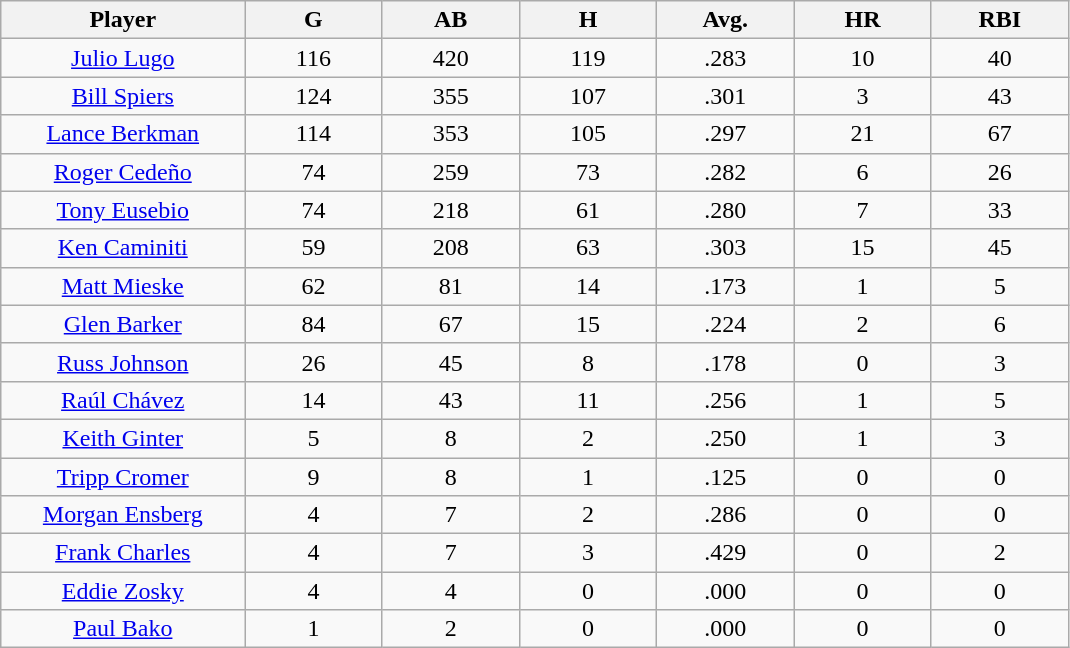<table class="wikitable sortable">
<tr>
<th bgcolor="#DDDDFF" width="16%">Player</th>
<th bgcolor="#DDDDFF" width="9%">G</th>
<th bgcolor="#DDDDFF" width="9%">AB</th>
<th bgcolor="#DDDDFF" width="9%">H</th>
<th bgcolor="#DDDDFF" width="9%">Avg.</th>
<th bgcolor="#DDDDFF" width="9%">HR</th>
<th bgcolor="#DDDDFF" width="9%">RBI</th>
</tr>
<tr align="center">
<td><a href='#'>Julio Lugo</a></td>
<td>116</td>
<td>420</td>
<td>119</td>
<td>.283</td>
<td>10</td>
<td>40</td>
</tr>
<tr align=center>
<td><a href='#'>Bill Spiers</a></td>
<td>124</td>
<td>355</td>
<td>107</td>
<td>.301</td>
<td>3</td>
<td>43</td>
</tr>
<tr align=center>
<td><a href='#'>Lance Berkman</a></td>
<td>114</td>
<td>353</td>
<td>105</td>
<td>.297</td>
<td>21</td>
<td>67</td>
</tr>
<tr align=center>
<td><a href='#'>Roger Cedeño</a></td>
<td>74</td>
<td>259</td>
<td>73</td>
<td>.282</td>
<td>6</td>
<td>26</td>
</tr>
<tr align=center>
<td><a href='#'>Tony Eusebio</a></td>
<td>74</td>
<td>218</td>
<td>61</td>
<td>.280</td>
<td>7</td>
<td>33</td>
</tr>
<tr align=center>
<td><a href='#'>Ken Caminiti</a></td>
<td>59</td>
<td>208</td>
<td>63</td>
<td>.303</td>
<td>15</td>
<td>45</td>
</tr>
<tr align=center>
<td><a href='#'>Matt Mieske</a></td>
<td>62</td>
<td>81</td>
<td>14</td>
<td>.173</td>
<td>1</td>
<td>5</td>
</tr>
<tr align=center>
<td><a href='#'>Glen Barker</a></td>
<td>84</td>
<td>67</td>
<td>15</td>
<td>.224</td>
<td>2</td>
<td>6</td>
</tr>
<tr align=center>
<td><a href='#'>Russ Johnson</a></td>
<td>26</td>
<td>45</td>
<td>8</td>
<td>.178</td>
<td>0</td>
<td>3</td>
</tr>
<tr align=center>
<td><a href='#'>Raúl Chávez</a></td>
<td>14</td>
<td>43</td>
<td>11</td>
<td>.256</td>
<td>1</td>
<td>5</td>
</tr>
<tr align=center>
<td><a href='#'>Keith Ginter</a></td>
<td>5</td>
<td>8</td>
<td>2</td>
<td>.250</td>
<td>1</td>
<td>3</td>
</tr>
<tr align=center>
<td><a href='#'>Tripp Cromer</a></td>
<td>9</td>
<td>8</td>
<td>1</td>
<td>.125</td>
<td>0</td>
<td>0</td>
</tr>
<tr align=center>
<td><a href='#'>Morgan Ensberg</a></td>
<td>4</td>
<td>7</td>
<td>2</td>
<td>.286</td>
<td>0</td>
<td>0</td>
</tr>
<tr align=center>
<td><a href='#'>Frank Charles</a></td>
<td>4</td>
<td>7</td>
<td>3</td>
<td>.429</td>
<td>0</td>
<td>2</td>
</tr>
<tr align=center>
<td><a href='#'>Eddie Zosky</a></td>
<td>4</td>
<td>4</td>
<td>0</td>
<td>.000</td>
<td>0</td>
<td>0</td>
</tr>
<tr align=center>
<td><a href='#'>Paul Bako</a></td>
<td>1</td>
<td>2</td>
<td>0</td>
<td>.000</td>
<td>0</td>
<td>0</td>
</tr>
</table>
